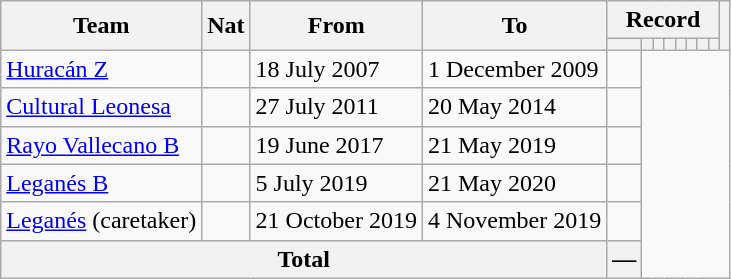<table class="wikitable" style="text-align: center">
<tr>
<th rowspan="2">Team</th>
<th rowspan="2">Nat</th>
<th rowspan="2">From</th>
<th rowspan="2">To</th>
<th colspan="8">Record</th>
<th rowspan=2></th>
</tr>
<tr>
<th></th>
<th></th>
<th></th>
<th></th>
<th></th>
<th></th>
<th></th>
<th></th>
</tr>
<tr>
<td align=left><a href='#'>Huracán Z</a></td>
<td></td>
<td align=left>18 July 2007</td>
<td align=left>1 December 2009<br></td>
<td></td>
</tr>
<tr>
<td align=left><a href='#'>Cultural Leonesa</a></td>
<td></td>
<td align=left>27 July 2011</td>
<td align=left>20 May 2014<br></td>
<td></td>
</tr>
<tr>
<td align=left><a href='#'>Rayo Vallecano B</a></td>
<td></td>
<td align=left>19 June 2017</td>
<td align=left>21 May 2019<br></td>
<td></td>
</tr>
<tr>
<td align=left><a href='#'>Leganés B</a></td>
<td></td>
<td align=left>5 July 2019</td>
<td align=left>21 May 2020<br></td>
<td></td>
</tr>
<tr>
<td align=left><a href='#'>Leganés</a> (caretaker)</td>
<td></td>
<td align=left>21 October 2019</td>
<td align=left>4 November 2019<br></td>
<td></td>
</tr>
<tr>
<th colspan="4">Total<br></th>
<th>—</th>
</tr>
</table>
